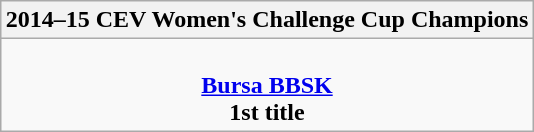<table class=wikitable style="text-align:center; margin:auto">
<tr>
<th>2014–15 CEV Women's Challenge Cup Champions</th>
</tr>
<tr>
<td><br> <strong><a href='#'>Bursa BBSK</a></strong><br> <strong>1st title</strong></td>
</tr>
</table>
